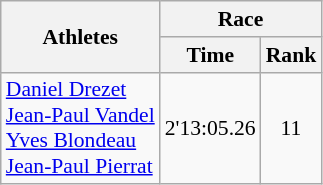<table class="wikitable" border="1" style="font-size:90%">
<tr>
<th rowspan=2>Athletes</th>
<th colspan=2>Race</th>
</tr>
<tr>
<th>Time</th>
<th>Rank</th>
</tr>
<tr>
<td><a href='#'>Daniel Drezet</a><br><a href='#'>Jean-Paul Vandel</a><br><a href='#'>Yves Blondeau</a><br><a href='#'>Jean-Paul Pierrat</a></td>
<td align=center>2'13:05.26</td>
<td align=center>11</td>
</tr>
</table>
